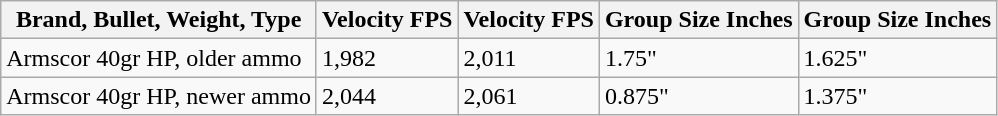<table class="wikitable">
<tr>
<th>Brand, Bullet, Weight, Type</th>
<th>Velocity FPS</th>
<th>Velocity FPS</th>
<th>Group Size Inches</th>
<th>Group Size Inches</th>
</tr>
<tr>
<td>Armscor 40gr HP, older ammo</td>
<td>1,982</td>
<td>2,011</td>
<td>1.75"</td>
<td>1.625"</td>
</tr>
<tr>
<td>Armscor 40gr HP, newer ammo</td>
<td>2,044</td>
<td>2,061</td>
<td>0.875"</td>
<td>1.375"</td>
</tr>
</table>
